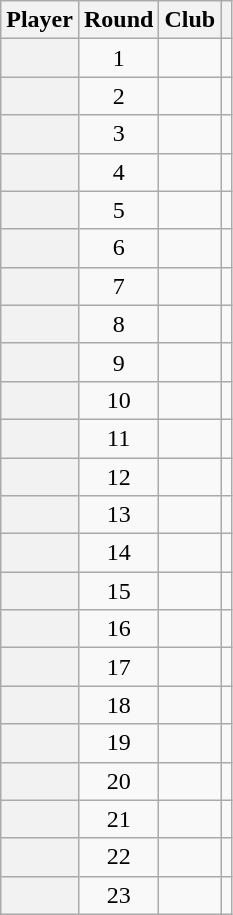<table class="wikitable plainrowheaders sortable" style="text-align:center">
<tr>
<th scope="col">Player</th>
<th scope="col">Round</th>
<th scope="col">Club</th>
<th scope="col" class="unsortable"></th>
</tr>
<tr>
<th scope="row"></th>
<td>1</td>
<td></td>
<td></td>
</tr>
<tr>
<th scope="row"></th>
<td>2</td>
<td></td>
<td></td>
</tr>
<tr>
<th scope="row"></th>
<td>3</td>
<td></td>
<td></td>
</tr>
<tr>
<th scope="row"></th>
<td>4</td>
<td></td>
<td></td>
</tr>
<tr>
<th scope="row"></th>
<td>5</td>
<td></td>
<td></td>
</tr>
<tr>
<th scope="row"></th>
<td>6</td>
<td></td>
<td></td>
</tr>
<tr>
<th scope="row"></th>
<td>7</td>
<td></td>
<td></td>
</tr>
<tr>
<th scope="row"></th>
<td>8</td>
<td></td>
<td></td>
</tr>
<tr>
<th scope="row"></th>
<td>9</td>
<td></td>
<td></td>
</tr>
<tr>
<th scope="row"></th>
<td>10</td>
<td></td>
<td></td>
</tr>
<tr>
<th scope="row"></th>
<td>11</td>
<td></td>
<td></td>
</tr>
<tr>
<th scope="row"></th>
<td>12</td>
<td></td>
<td></td>
</tr>
<tr>
<th scope="row"></th>
<td>13</td>
<td></td>
<td></td>
</tr>
<tr>
<th scope="row"></th>
<td>14</td>
<td></td>
<td></td>
</tr>
<tr>
<th scope="row"></th>
<td>15</td>
<td></td>
<td></td>
</tr>
<tr>
<th scope="row"></th>
<td>16</td>
<td></td>
<td></td>
</tr>
<tr>
<th scope="row"></th>
<td>17</td>
<td></td>
<td></td>
</tr>
<tr>
<th scope="row"></th>
<td>18</td>
<td></td>
<td></td>
</tr>
<tr>
<th scope="row"></th>
<td>19</td>
<td></td>
<td></td>
</tr>
<tr>
<th scope="row"></th>
<td>20</td>
<td></td>
<td></td>
</tr>
<tr>
<th scope="row"></th>
<td>21</td>
<td></td>
<td></td>
</tr>
<tr>
<th scope="row"></th>
<td>22</td>
<td></td>
<td></td>
</tr>
<tr>
<th scope="row"></th>
<td>23</td>
<td></td>
<td></td>
</tr>
</table>
